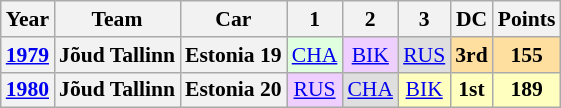<table class="wikitable" style="text-align:center; font-size:90%">
<tr>
<th>Year</th>
<th>Team</th>
<th>Car</th>
<th>1</th>
<th>2</th>
<th>3</th>
<th>DC</th>
<th>Points</th>
</tr>
<tr>
<th><a href='#'>1979</a></th>
<th>Jõud Tallinn</th>
<th>Estonia 19</th>
<td style="background:#DFFFDF;"><a href='#'>CHA</a><br></td>
<td style="background:#EFCFFF;"><a href='#'>BIK</a><br></td>
<td style="background:#DFDFDF;"><a href='#'>RUS</a><br></td>
<th style="background:#FFDF9F;">3rd</th>
<th style="background:#FFDF9F;">155</th>
</tr>
<tr>
<th><a href='#'>1980</a></th>
<th>Jõud Tallinn</th>
<th>Estonia 20</th>
<td style="background:#EFCFFF;"><a href='#'>RUS</a><br></td>
<td style="background:#DFDFDF;"><a href='#'>CHA</a><br></td>
<td style="background:#FFFFBF;"><a href='#'>BIK</a><br></td>
<th style="background:#FFFFBF;">1st</th>
<th style="background:#FFFFBF;">189</th>
</tr>
</table>
